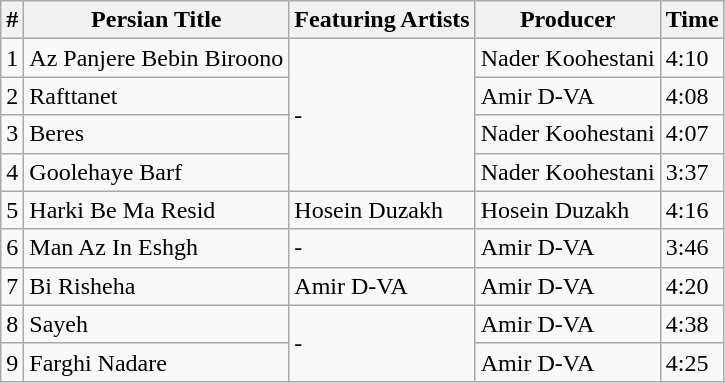<table class="wikitable">
<tr>
<th>#</th>
<th>Persian Title</th>
<th>Featuring Artists</th>
<th>Producer</th>
<th>Time</th>
</tr>
<tr>
<td>1</td>
<td>Az Panjere Bebin Biroono</td>
<td rowspan="4">-</td>
<td>Nader Koohestani</td>
<td>4:10</td>
</tr>
<tr>
<td>2</td>
<td>Rafttanet</td>
<td>Amir D-VA</td>
<td>4:08</td>
</tr>
<tr>
<td>3</td>
<td>Beres</td>
<td>Nader Koohestani</td>
<td>4:07</td>
</tr>
<tr>
<td>4</td>
<td>Goolehaye Barf</td>
<td>Nader Koohestani</td>
<td>3:37</td>
</tr>
<tr>
<td>5</td>
<td>Harki Be Ma Resid</td>
<td>Hosein Duzakh</td>
<td>Hosein Duzakh</td>
<td>4:16</td>
</tr>
<tr>
<td>6</td>
<td>Man Az In Eshgh</td>
<td>-</td>
<td>Amir D-VA</td>
<td>3:46</td>
</tr>
<tr>
<td>7</td>
<td>Bi Risheha</td>
<td>Amir D-VA</td>
<td>Amir D-VA</td>
<td>4:20</td>
</tr>
<tr>
<td>8</td>
<td>Sayeh</td>
<td rowspan="2">-</td>
<td>Amir D-VA</td>
<td>4:38</td>
</tr>
<tr>
<td>9</td>
<td>Farghi Nadare</td>
<td>Amir D-VA</td>
<td>4:25</td>
</tr>
</table>
